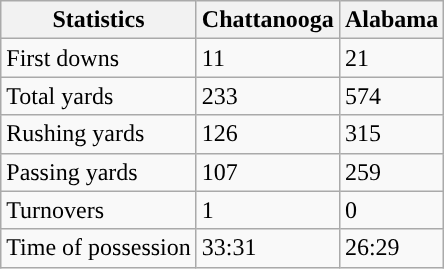<table class="wikitable" style="float: left;">
<tr>
<th>Statistics</th>
<th>Chattanooga</th>
<th>Alabama</th>
</tr>
<tr>
<td>First downs</td>
<td>11</td>
<td>21</td>
</tr>
<tr>
<td>Total yards</td>
<td>233</td>
<td>574</td>
</tr>
<tr>
<td>Rushing yards</td>
<td>126</td>
<td>315</td>
</tr>
<tr>
<td>Passing yards</td>
<td>107</td>
<td>259</td>
</tr>
<tr>
<td>Turnovers</td>
<td>1</td>
<td>0</td>
</tr>
<tr>
<td>Time of possession</td>
<td>33:31</td>
<td>26:29</td>
</tr>
</table>
